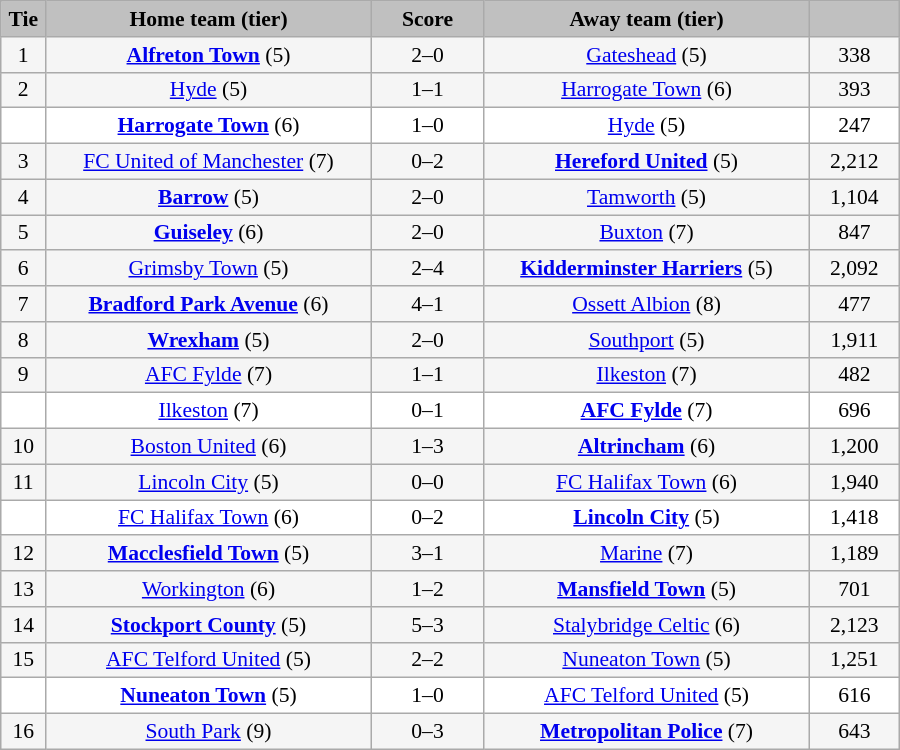<table class="wikitable" style="width: 600px; background:WhiteSmoke; text-align:center; font-size:90%">
<tr>
<td scope="col" style="width:  5.00%; background:silver;"><strong>Tie</strong></td>
<td scope="col" style="width: 36.25%; background:silver;"><strong>Home team (tier)</strong></td>
<td scope="col" style="width: 12.50%; background:silver;"><strong>Score</strong></td>
<td scope="col" style="width: 36.25%; background:silver;"><strong>Away team (tier)</strong></td>
<td scope="col" style="width: 10.00%; background:silver;"><strong></strong></td>
</tr>
<tr>
<td>1</td>
<td><strong><a href='#'>Alfreton Town</a></strong> (5)</td>
<td>2–0</td>
<td><a href='#'>Gateshead</a> (5)</td>
<td>338</td>
</tr>
<tr>
<td>2</td>
<td><a href='#'>Hyde</a> (5)</td>
<td>1–1</td>
<td><a href='#'>Harrogate Town</a> (6)</td>
<td>393</td>
</tr>
<tr style="background:white;">
<td><em></em></td>
<td><strong><a href='#'>Harrogate Town</a></strong> (6)</td>
<td>1–0 </td>
<td><a href='#'>Hyde</a> (5)</td>
<td>247</td>
</tr>
<tr>
<td>3</td>
<td><a href='#'>FC United of Manchester</a> (7)</td>
<td>0–2</td>
<td><strong><a href='#'>Hereford United</a></strong> (5)</td>
<td>2,212</td>
</tr>
<tr>
<td>4</td>
<td><strong><a href='#'>Barrow</a></strong> (5)</td>
<td>2–0</td>
<td><a href='#'>Tamworth</a> (5)</td>
<td>1,104</td>
</tr>
<tr>
<td>5</td>
<td><strong><a href='#'>Guiseley</a></strong> (6)</td>
<td>2–0</td>
<td><a href='#'>Buxton</a> (7)</td>
<td>847</td>
</tr>
<tr>
<td>6</td>
<td><a href='#'>Grimsby Town</a> (5)</td>
<td>2–4</td>
<td><strong><a href='#'>Kidderminster Harriers</a></strong> (5)</td>
<td>2,092</td>
</tr>
<tr>
<td>7</td>
<td><strong><a href='#'>Bradford Park Avenue</a></strong> (6)</td>
<td>4–1</td>
<td><a href='#'>Ossett Albion</a> (8)</td>
<td>477</td>
</tr>
<tr>
<td>8</td>
<td><strong><a href='#'>Wrexham</a></strong> (5)</td>
<td>2–0</td>
<td><a href='#'>Southport</a> (5)</td>
<td>1,911</td>
</tr>
<tr>
<td>9</td>
<td><a href='#'>AFC Fylde</a> (7)</td>
<td>1–1</td>
<td><a href='#'>Ilkeston</a> (7)</td>
<td>482</td>
</tr>
<tr style="background:white;">
<td><em></em></td>
<td><a href='#'>Ilkeston</a> (7)</td>
<td>0–1</td>
<td><strong><a href='#'>AFC Fylde</a></strong> (7)</td>
<td>696</td>
</tr>
<tr>
<td>10</td>
<td><a href='#'>Boston United</a> (6)</td>
<td>1–3</td>
<td><strong><a href='#'>Altrincham</a></strong> (6)</td>
<td>1,200</td>
</tr>
<tr>
<td>11</td>
<td><a href='#'>Lincoln City</a> (5)</td>
<td>0–0</td>
<td><a href='#'>FC Halifax Town</a> (6)</td>
<td>1,940</td>
</tr>
<tr style="background:white;">
<td><em></em></td>
<td><a href='#'>FC Halifax Town</a> (6)</td>
<td>0–2</td>
<td><strong><a href='#'>Lincoln City</a></strong> (5)</td>
<td>1,418</td>
</tr>
<tr>
<td>12</td>
<td><strong><a href='#'>Macclesfield Town</a></strong> (5)</td>
<td>3–1</td>
<td><a href='#'>Marine</a> (7)</td>
<td>1,189</td>
</tr>
<tr>
<td>13</td>
<td><a href='#'>Workington</a> (6)</td>
<td>1–2</td>
<td><strong><a href='#'>Mansfield Town</a></strong> (5)</td>
<td>701</td>
</tr>
<tr>
<td>14</td>
<td><strong><a href='#'>Stockport County</a></strong> (5)</td>
<td>5–3</td>
<td><a href='#'>Stalybridge Celtic</a> (6)</td>
<td>2,123</td>
</tr>
<tr>
<td>15</td>
<td><a href='#'>AFC Telford United</a> (5)</td>
<td>2–2</td>
<td><a href='#'>Nuneaton Town</a> (5)</td>
<td>1,251</td>
</tr>
<tr style="background:white;">
<td><em></em></td>
<td><strong><a href='#'>Nuneaton Town</a></strong> (5)</td>
<td>1–0 </td>
<td><a href='#'>AFC Telford United</a> (5)</td>
<td>616</td>
</tr>
<tr>
<td>16</td>
<td><a href='#'>South Park</a> (9)</td>
<td>0–3</td>
<td><strong><a href='#'>Metropolitan Police</a></strong> (7)</td>
<td>643</td>
</tr>
</table>
